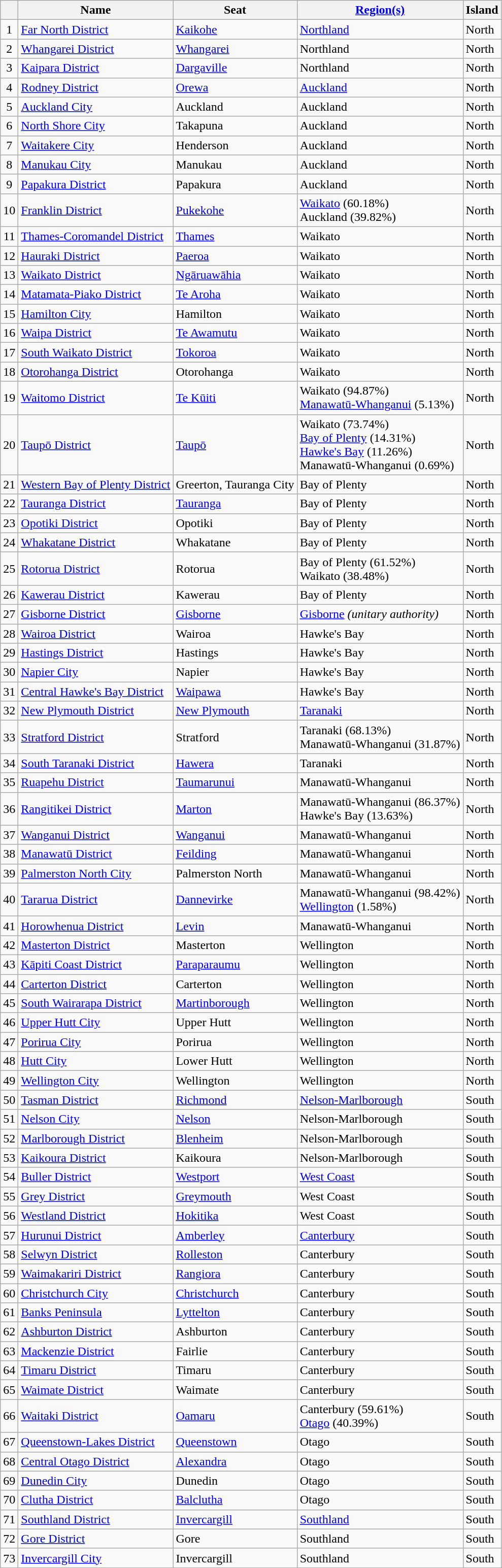<table class="wikitable sortable">
<tr>
<th></th>
<th>Name</th>
<th>Seat</th>
<th><a href='#'>Region(s)</a></th>
<th>Island</th>
</tr>
<tr>
<td align="center">1</td>
<td><a href='#'>Far North District</a></td>
<td><a href='#'>Kaikohe</a></td>
<td><a href='#'>Northland</a></td>
<td>North</td>
</tr>
<tr>
<td align="center">2</td>
<td><a href='#'>Whangarei District</a></td>
<td><a href='#'>Whangarei</a></td>
<td>Northland</td>
<td>North</td>
</tr>
<tr>
<td align="center">3</td>
<td><a href='#'>Kaipara District</a></td>
<td><a href='#'>Dargaville</a></td>
<td>Northland</td>
<td>North</td>
</tr>
<tr>
<td align="center">4</td>
<td><a href='#'>Rodney District</a></td>
<td><a href='#'>Orewa</a></td>
<td><a href='#'>Auckland</a></td>
<td>North</td>
</tr>
<tr>
<td align="center">5</td>
<td><a href='#'>Auckland City</a></td>
<td>Auckland</td>
<td>Auckland</td>
<td>North</td>
</tr>
<tr>
<td align="center">6</td>
<td><a href='#'>North Shore City</a></td>
<td>Takapuna</td>
<td>Auckland</td>
<td>North</td>
</tr>
<tr>
<td align="center">7</td>
<td><a href='#'>Waitakere City</a></td>
<td>Henderson</td>
<td>Auckland</td>
<td>North</td>
</tr>
<tr>
<td align="center">8</td>
<td><a href='#'>Manukau City</a></td>
<td>Manukau</td>
<td>Auckland</td>
<td>North</td>
</tr>
<tr>
<td align="center">9</td>
<td><a href='#'>Papakura District</a></td>
<td>Papakura</td>
<td>Auckland</td>
<td>North</td>
</tr>
<tr>
<td align="center">10</td>
<td><a href='#'>Franklin District</a></td>
<td><a href='#'>Pukekohe</a></td>
<td><a href='#'>Waikato</a> (60.18%)<br>Auckland (39.82%)</td>
<td>North</td>
</tr>
<tr>
<td align="center">11</td>
<td><a href='#'>Thames-Coromandel District</a></td>
<td><a href='#'>Thames</a></td>
<td>Waikato</td>
<td>North</td>
</tr>
<tr>
<td align="center">12</td>
<td><a href='#'>Hauraki District</a></td>
<td><a href='#'>Paeroa</a></td>
<td>Waikato</td>
<td>North</td>
</tr>
<tr>
<td align="center">13</td>
<td><a href='#'>Waikato District</a></td>
<td><a href='#'>Ngāruawāhia</a></td>
<td>Waikato</td>
<td>North</td>
</tr>
<tr>
<td align="center">14</td>
<td><a href='#'>Matamata-Piako District</a></td>
<td><a href='#'>Te Aroha</a></td>
<td>Waikato</td>
<td>North</td>
</tr>
<tr>
<td align="center">15</td>
<td><a href='#'>Hamilton City</a></td>
<td>Hamilton</td>
<td>Waikato</td>
<td>North</td>
</tr>
<tr>
<td align="center">16</td>
<td><a href='#'>Waipa District</a></td>
<td><a href='#'>Te Awamutu</a></td>
<td>Waikato</td>
<td>North</td>
</tr>
<tr>
<td align="center">17</td>
<td><a href='#'>South Waikato District</a></td>
<td><a href='#'>Tokoroa</a></td>
<td>Waikato</td>
<td>North</td>
</tr>
<tr>
<td align="center">18</td>
<td><a href='#'>Otorohanga District</a></td>
<td>Otorohanga</td>
<td>Waikato</td>
<td>North</td>
</tr>
<tr>
<td align="center">19</td>
<td><a href='#'>Waitomo District</a></td>
<td><a href='#'>Te Kūiti</a></td>
<td>Waikato (94.87%)<br><a href='#'>Manawatū-Whanganui</a> (5.13%)</td>
<td>North</td>
</tr>
<tr>
<td align="center">20</td>
<td><a href='#'>Taupō District</a></td>
<td><a href='#'>Taupō</a></td>
<td>Waikato (73.74%)<br><a href='#'>Bay of Plenty</a> (14.31%)<br><a href='#'>Hawke's Bay</a> (11.26%)<br>Manawatū-Whanganui (0.69%)</td>
<td>North</td>
</tr>
<tr>
<td align="center">21</td>
<td><a href='#'>Western Bay of Plenty District</a></td>
<td>Greerton, Tauranga City</td>
<td>Bay of Plenty</td>
<td>North</td>
</tr>
<tr>
<td align="center">22</td>
<td><a href='#'>Tauranga District</a></td>
<td><a href='#'>Tauranga</a></td>
<td>Bay of Plenty</td>
<td>North</td>
</tr>
<tr>
<td align="center">23</td>
<td><a href='#'>Opotiki District</a></td>
<td>Opotiki</td>
<td>Bay of Plenty</td>
<td>North</td>
</tr>
<tr>
<td align="center">24</td>
<td><a href='#'>Whakatane District</a></td>
<td>Whakatane</td>
<td>Bay of Plenty</td>
<td>North</td>
</tr>
<tr>
<td align="center">25</td>
<td><a href='#'>Rotorua District</a></td>
<td>Rotorua</td>
<td>Bay of Plenty (61.52%)<br>Waikato (38.48%)</td>
<td>North</td>
</tr>
<tr>
<td align="center">26</td>
<td><a href='#'>Kawerau District</a></td>
<td>Kawerau</td>
<td>Bay of Plenty</td>
<td>North</td>
</tr>
<tr>
<td align="center">27</td>
<td><a href='#'>Gisborne District</a></td>
<td><a href='#'>Gisborne</a></td>
<td><a href='#'>Gisborne</a> <em>(unitary authority)</em></td>
<td>North</td>
</tr>
<tr>
<td align="center">28</td>
<td><a href='#'>Wairoa District</a></td>
<td>Wairoa</td>
<td>Hawke's Bay</td>
<td>North</td>
</tr>
<tr>
<td align="center">29</td>
<td><a href='#'>Hastings District</a></td>
<td>Hastings</td>
<td>Hawke's Bay</td>
<td>North</td>
</tr>
<tr>
<td align="center">30</td>
<td><a href='#'>Napier City</a></td>
<td>Napier</td>
<td>Hawke's Bay</td>
<td>North</td>
</tr>
<tr>
<td align="center">31</td>
<td><a href='#'>Central Hawke's Bay District</a></td>
<td><a href='#'>Waipawa</a></td>
<td>Hawke's Bay</td>
<td>North</td>
</tr>
<tr>
<td align="center">32</td>
<td><a href='#'>New Plymouth District</a></td>
<td><a href='#'>New Plymouth</a></td>
<td><a href='#'>Taranaki</a></td>
<td>North</td>
</tr>
<tr>
<td align="center">33</td>
<td><a href='#'>Stratford District</a></td>
<td>Stratford</td>
<td>Taranaki (68.13%)<br>Manawatū-Whanganui (31.87%)</td>
<td>North</td>
</tr>
<tr>
<td align="center">34</td>
<td><a href='#'>South Taranaki District</a></td>
<td><a href='#'>Hawera</a></td>
<td>Taranaki</td>
<td>North</td>
</tr>
<tr>
<td align="center">35</td>
<td><a href='#'>Ruapehu District</a></td>
<td><a href='#'>Taumarunui</a></td>
<td>Manawatū-Whanganui</td>
<td>North</td>
</tr>
<tr>
<td align="center">36</td>
<td><a href='#'>Rangitikei District</a></td>
<td><a href='#'>Marton</a></td>
<td>Manawatū-Whanganui (86.37%)<br>Hawke's Bay (13.63%)</td>
<td>North</td>
</tr>
<tr>
<td align="center">37</td>
<td><a href='#'>Wanganui District</a></td>
<td><a href='#'>Wanganui</a></td>
<td>Manawatū-Whanganui</td>
<td>North</td>
</tr>
<tr>
<td align="center">38</td>
<td><a href='#'>Manawatū District</a></td>
<td><a href='#'>Feilding</a></td>
<td>Manawatū-Whanganui</td>
<td>North</td>
</tr>
<tr>
<td align="center">39</td>
<td><a href='#'>Palmerston North City</a></td>
<td>Palmerston North</td>
<td>Manawatū-Whanganui</td>
<td>North</td>
</tr>
<tr>
<td align="center">40</td>
<td><a href='#'>Tararua District</a></td>
<td><a href='#'>Dannevirke</a></td>
<td>Manawatū-Whanganui (98.42%)<br><a href='#'>Wellington</a> (1.58%)</td>
<td>North</td>
</tr>
<tr>
<td align="center">41</td>
<td><a href='#'>Horowhenua District</a></td>
<td><a href='#'>Levin</a></td>
<td>Manawatū-Whanganui</td>
<td>North</td>
</tr>
<tr>
<td align="center">42</td>
<td><a href='#'>Masterton District</a></td>
<td>Masterton</td>
<td>Wellington</td>
<td>North</td>
</tr>
<tr>
<td align="center">43</td>
<td><a href='#'>Kāpiti Coast District</a></td>
<td><a href='#'>Paraparaumu</a></td>
<td>Wellington</td>
<td>North</td>
</tr>
<tr>
<td align="center">44</td>
<td><a href='#'>Carterton District</a></td>
<td>Carterton</td>
<td>Wellington</td>
<td>North</td>
</tr>
<tr>
<td align="center">45</td>
<td><a href='#'>South Wairarapa District</a></td>
<td><a href='#'>Martinborough</a></td>
<td>Wellington</td>
<td>North</td>
</tr>
<tr>
<td align="center">46</td>
<td><a href='#'>Upper Hutt City</a></td>
<td>Upper Hutt</td>
<td>Wellington</td>
<td>North</td>
</tr>
<tr>
<td align="center">47</td>
<td><a href='#'>Porirua City</a></td>
<td>Porirua</td>
<td>Wellington</td>
<td>North</td>
</tr>
<tr>
<td align="center">48</td>
<td><a href='#'>Hutt City</a></td>
<td>Lower Hutt</td>
<td>Wellington</td>
<td>North</td>
</tr>
<tr>
<td align="center">49</td>
<td><a href='#'>Wellington City</a></td>
<td>Wellington</td>
<td>Wellington</td>
<td>North</td>
</tr>
<tr>
<td align="center">50</td>
<td><a href='#'>Tasman District</a></td>
<td><a href='#'>Richmond</a></td>
<td><a href='#'>Nelson-Marlborough</a></td>
<td>South</td>
</tr>
<tr>
<td align="center">51</td>
<td><a href='#'>Nelson City</a></td>
<td><a href='#'>Nelson</a></td>
<td>Nelson-Marlborough</td>
<td>South</td>
</tr>
<tr>
<td align="center">52</td>
<td><a href='#'>Marlborough District</a></td>
<td><a href='#'>Blenheim</a></td>
<td>Nelson-Marlborough</td>
<td>South</td>
</tr>
<tr>
<td align="center">53</td>
<td><a href='#'>Kaikoura District</a></td>
<td>Kaikoura</td>
<td>Nelson-Marlborough</td>
<td>South</td>
</tr>
<tr>
<td align="center">54</td>
<td><a href='#'>Buller District</a></td>
<td><a href='#'>Westport</a></td>
<td><a href='#'>West Coast</a></td>
<td>South</td>
</tr>
<tr>
<td align="center">55</td>
<td><a href='#'>Grey District</a></td>
<td><a href='#'>Greymouth</a></td>
<td>West Coast</td>
<td>South</td>
</tr>
<tr>
<td align="center">56</td>
<td><a href='#'>Westland District</a></td>
<td><a href='#'>Hokitika</a></td>
<td>West Coast</td>
<td>South</td>
</tr>
<tr>
<td align="center">57</td>
<td><a href='#'>Hurunui District</a></td>
<td><a href='#'>Amberley</a></td>
<td><a href='#'>Canterbury</a></td>
<td>South</td>
</tr>
<tr>
<td align="center">58</td>
<td><a href='#'>Selwyn District</a></td>
<td><a href='#'>Rolleston</a></td>
<td>Canterbury</td>
<td>South</td>
</tr>
<tr>
<td align="center">59</td>
<td><a href='#'>Waimakariri District</a></td>
<td><a href='#'>Rangiora</a></td>
<td>Canterbury</td>
<td>South</td>
</tr>
<tr>
<td align="center">60</td>
<td><a href='#'>Christchurch City</a></td>
<td><a href='#'>Christchurch</a></td>
<td>Canterbury</td>
<td>South</td>
</tr>
<tr>
<td align="center">61</td>
<td><a href='#'>Banks Peninsula</a></td>
<td><a href='#'>Lyttelton</a></td>
<td>Canterbury</td>
<td>South</td>
</tr>
<tr>
<td align="center">62</td>
<td><a href='#'>Ashburton District</a></td>
<td>Ashburton</td>
<td>Canterbury</td>
<td>South</td>
</tr>
<tr>
<td align="center">63</td>
<td><a href='#'>Mackenzie District</a></td>
<td>Fairlie</td>
<td>Canterbury</td>
<td>South</td>
</tr>
<tr>
<td align="center">64</td>
<td><a href='#'>Timaru District</a></td>
<td>Timaru</td>
<td>Canterbury</td>
<td>South</td>
</tr>
<tr>
<td align="center">65</td>
<td><a href='#'>Waimate District</a></td>
<td>Waimate</td>
<td>Canterbury</td>
<td>South</td>
</tr>
<tr>
<td align="center">66</td>
<td><a href='#'>Waitaki District</a></td>
<td><a href='#'>Oamaru</a></td>
<td>Canterbury (59.61%)<br><a href='#'>Otago</a> (40.39%)</td>
<td>South</td>
</tr>
<tr>
<td align="center">67</td>
<td><a href='#'>Queenstown-Lakes District</a></td>
<td><a href='#'>Queenstown</a></td>
<td>Otago</td>
<td>South</td>
</tr>
<tr>
<td align="center">68</td>
<td><a href='#'>Central Otago District</a></td>
<td><a href='#'>Alexandra</a></td>
<td>Otago</td>
<td>South</td>
</tr>
<tr>
<td align="center">69</td>
<td><a href='#'>Dunedin City</a></td>
<td>Dunedin</td>
<td>Otago</td>
<td>South</td>
</tr>
<tr>
<td align="center">70</td>
<td><a href='#'>Clutha District</a></td>
<td><a href='#'>Balclutha</a></td>
<td>Otago</td>
<td>South</td>
</tr>
<tr>
<td align="center">71</td>
<td><a href='#'>Southland District</a></td>
<td><a href='#'>Invercargill</a></td>
<td><a href='#'>Southland</a></td>
<td>South</td>
</tr>
<tr>
<td align="center">72</td>
<td><a href='#'>Gore District</a></td>
<td>Gore</td>
<td>Southland</td>
<td>South</td>
</tr>
<tr>
<td align="center">73</td>
<td><a href='#'>Invercargill City</a></td>
<td>Invercargill</td>
<td>Southland</td>
<td>South</td>
</tr>
<tr>
</tr>
</table>
